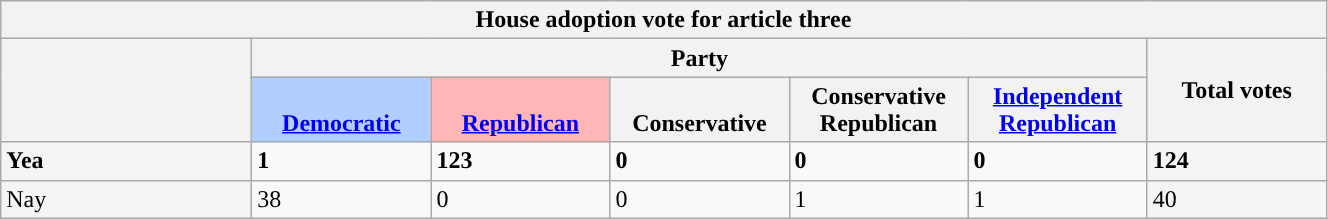<table class="wikitable">
<tr>
<th colspan=7>House adoption vote for article three</th>
</tr>
<tr>
<th rowspan=2></th>
<th colspan=5>Party</th>
<th rowspan=2>Total votes</th>
</tr>
<tr style="vertical-align:bottom;">
<th style="background:#b0ceff;"><a href='#'>Democratic</a></th>
<th style="background:#ffb6b6;"><a href='#'>Republican</a></th>
<th>Conservative</th>
<th>Conservative Republican</th>
<th><a href='#'>Independent Republican</a></th>
</tr>
<tr>
<td style="width: 10em; background:#F5F5F5"><strong>Yea</strong></td>
<td style="width: 7em;"><strong>1</strong></td>
<td style="width: 7em;"><strong>123</strong></td>
<td style="width: 7em;"><strong>0</strong></td>
<td style="width: 7em;"><strong>0</strong></td>
<td style="width: 7em;"><strong>0</strong></td>
<td style="width: 7em; background:#F5F5F5"><strong>124</strong></td>
</tr>
<tr>
<td style="background:#F5F5F5">Nay</td>
<td>38</td>
<td>0</td>
<td>0</td>
<td>1</td>
<td>1</td>
<td style="background:#F5F5F5">40</td>
</tr>
</table>
